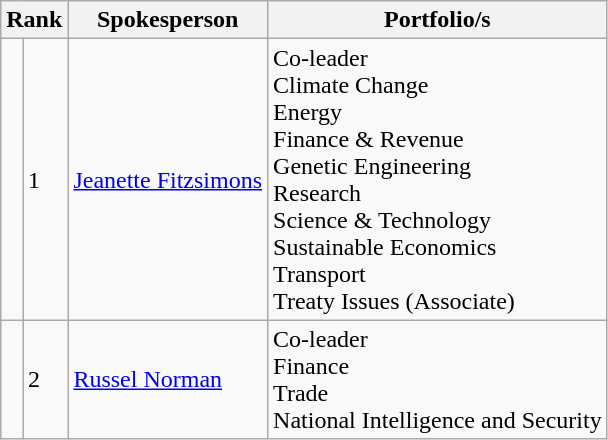<table class="wikitable">
<tr>
<th colspan="2">Rank</th>
<th>Spokesperson</th>
<th>Portfolio/s</th>
</tr>
<tr>
<td bgcolor=></td>
<td>1</td>
<td><a href='#'>Jeanette Fitzsimons</a></td>
<td>Co-leader<br>Climate Change<br>Energy<br>Finance & Revenue<br>Genetic Engineering<br>Research<br>Science & Technology<br>Sustainable Economics<br>Transport<br>Treaty Issues (Associate)</td>
</tr>
<tr>
<td bgcolor=></td>
<td>2</td>
<td><a href='#'>Russel Norman</a></td>
<td>Co-leader<br>Finance<br>Trade<br>National Intelligence and Security</td>
</tr>
</table>
